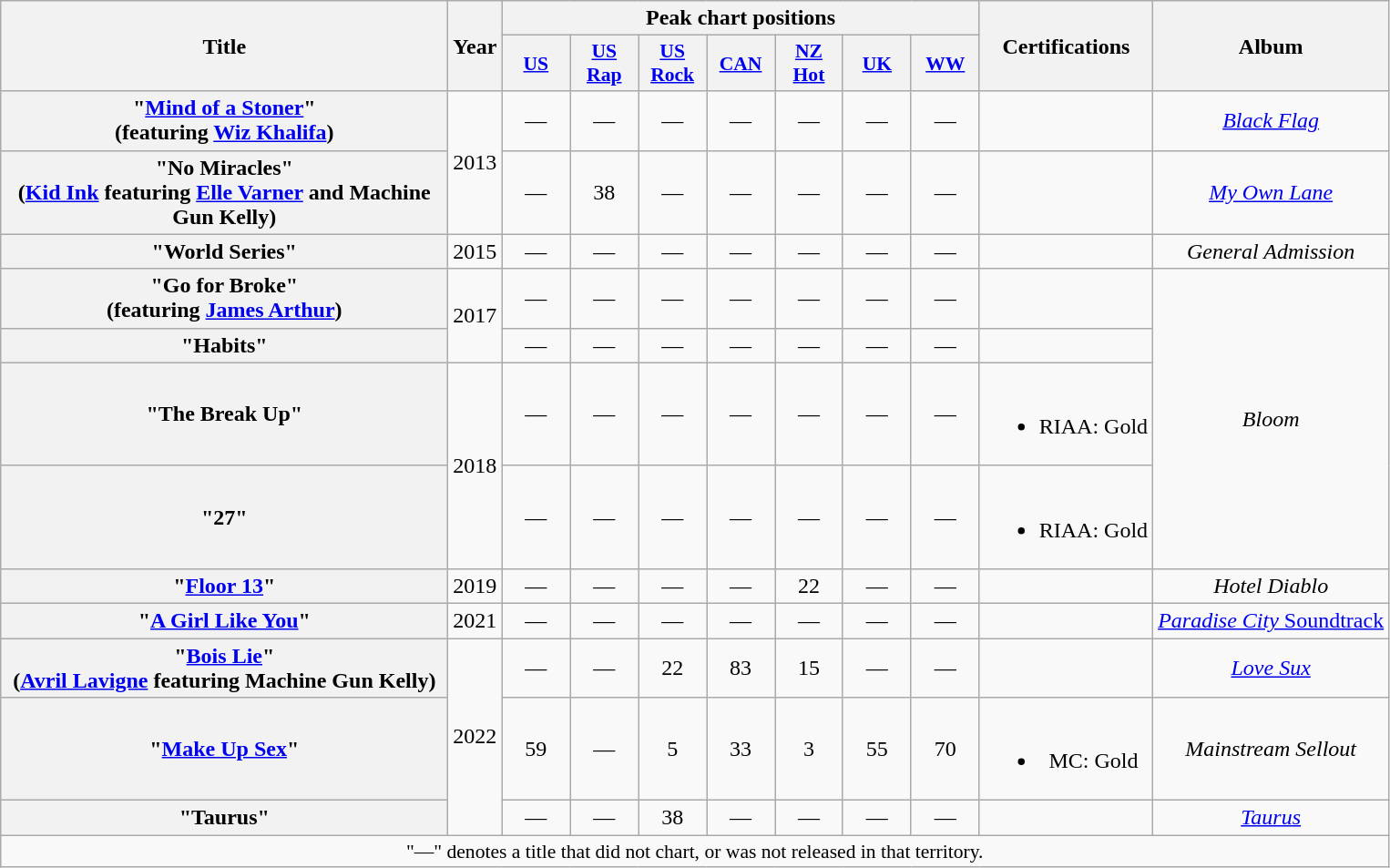<table class="wikitable plainrowheaders" style="text-align:center;">
<tr>
<th scope="col" rowspan="2" style="width:20em;">Title</th>
<th scope="col" rowspan="2">Year</th>
<th colspan="7">Peak chart positions</th>
<th rowspan="2">Certifications</th>
<th scope="col" rowspan="2">Album</th>
</tr>
<tr>
<th style="width:3em;font-size:90%;"><a href='#'>US</a><br></th>
<th style="width:3em;font-size:90%;"><a href='#'>US<br>Rap</a><br></th>
<th style="width:3em;font-size:90%;"><a href='#'>US<br>Rock</a><br></th>
<th style="width:3em;font-size:90%;"><a href='#'>CAN</a><br></th>
<th style="width:3em;font-size:90%;"><a href='#'>NZ<br>Hot</a><br></th>
<th style="width:3em;font-size:90%;"><a href='#'>UK</a><br></th>
<th style="width:3em;font-size:90%;"><a href='#'>WW</a><br></th>
</tr>
<tr>
<th scope="row">"<a href='#'>Mind of a Stoner</a>"<br>(<span>featuring <a href='#'>Wiz Khalifa</a></span>)</th>
<td rowspan="2">2013</td>
<td>—</td>
<td>—</td>
<td>—</td>
<td>—</td>
<td>—</td>
<td>—</td>
<td>—</td>
<td></td>
<td><a href='#'><em>Black Flag</em></a></td>
</tr>
<tr>
<th scope="row">"No Miracles"<br><span>(<a href='#'>Kid Ink</a> featuring <a href='#'>Elle Varner</a> and Machine Gun Kelly)</span></th>
<td>—</td>
<td>38</td>
<td>—</td>
<td>—</td>
<td>—</td>
<td>—</td>
<td>—</td>
<td></td>
<td><em><a href='#'>My Own Lane</a></em></td>
</tr>
<tr>
<th scope="row">"World Series"</th>
<td>2015</td>
<td>—</td>
<td>—</td>
<td>—</td>
<td>—</td>
<td>—</td>
<td>—</td>
<td>—</td>
<td></td>
<td><em>General Admission</em></td>
</tr>
<tr>
<th scope="row">"Go for Broke"<br><span>(featuring <a href='#'>James Arthur</a>)</span></th>
<td rowspan="2">2017</td>
<td>—</td>
<td>—</td>
<td>—</td>
<td>—</td>
<td>—</td>
<td>—</td>
<td>—</td>
<td></td>
<td rowspan="4"><em>Bloom</em></td>
</tr>
<tr>
<th scope="row">"Habits"</th>
<td>—</td>
<td>—</td>
<td>—</td>
<td>—</td>
<td>—</td>
<td>—</td>
<td>—</td>
<td></td>
</tr>
<tr>
<th scope="row">"The Break Up"</th>
<td rowspan="2">2018</td>
<td>—</td>
<td>—</td>
<td>—</td>
<td>—</td>
<td>—</td>
<td>—</td>
<td>—</td>
<td><br><ul><li>RIAA: Gold</li></ul></td>
</tr>
<tr>
<th scope="row">"27"</th>
<td>—</td>
<td>—</td>
<td>—</td>
<td>—</td>
<td>—</td>
<td>—</td>
<td>—</td>
<td><br><ul><li>RIAA: Gold</li></ul></td>
</tr>
<tr>
<th scope="row">"<a href='#'>Floor 13</a>"</th>
<td>2019</td>
<td>—</td>
<td>—</td>
<td>—</td>
<td>—</td>
<td>22</td>
<td>—</td>
<td>—</td>
<td></td>
<td><em>Hotel Diablo</em></td>
</tr>
<tr>
<th scope="row">"<a href='#'>A Girl Like You</a>"<br></th>
<td>2021</td>
<td>—</td>
<td>—</td>
<td>—</td>
<td>—</td>
<td>—</td>
<td>—</td>
<td>—</td>
<td></td>
<td><a href='#'><em>Paradise City</em> Soundtrack</a></td>
</tr>
<tr>
<th scope="row">"<a href='#'>Bois Lie</a>" <br><span> (<a href='#'>Avril Lavigne</a> featuring Machine Gun Kelly)</span></th>
<td rowspan="3">2022</td>
<td>—</td>
<td>—</td>
<td>22</td>
<td>83</td>
<td>15</td>
<td>—</td>
<td>—</td>
<td></td>
<td><em><a href='#'>Love Sux</a></em></td>
</tr>
<tr>
<th scope="row">"<a href='#'>Make Up Sex</a>"<br></th>
<td>59</td>
<td>—</td>
<td>5</td>
<td>33</td>
<td>3</td>
<td>55</td>
<td>70</td>
<td><br><ul><li>MC: Gold</li></ul></td>
<td><em>Mainstream Sellout</em></td>
</tr>
<tr>
<th scope="row">"Taurus"<br></th>
<td>—</td>
<td>—</td>
<td>38</td>
<td>—</td>
<td>—</td>
<td>—</td>
<td>—</td>
<td></td>
<td><em><a href='#'>Taurus</a></em></td>
</tr>
<tr>
<td colspan="17" style="font-size:90%">"—" denotes a title that did not chart, or was not released in that territory.</td>
</tr>
</table>
